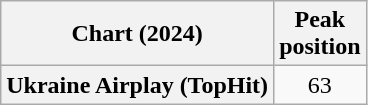<table class="wikitable plainrowheaders" style="text-align:center">
<tr>
<th scope="col">Chart (2024)</th>
<th scope="col">Peak<br>position</th>
</tr>
<tr>
<th scope="row">Ukraine Airplay (TopHit)</th>
<td>63</td>
</tr>
</table>
